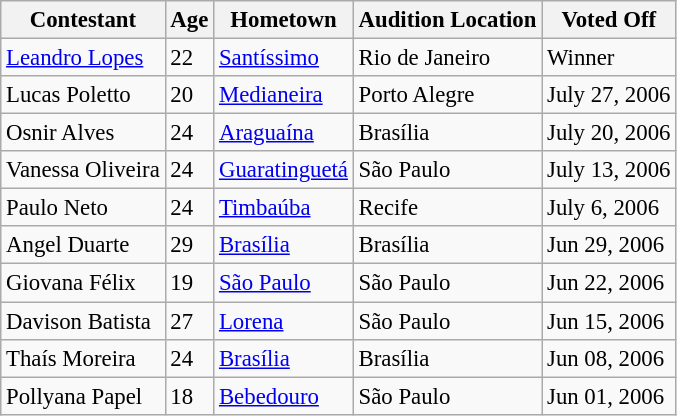<table class="wikitable" style="font-size:95%;">
<tr>
<th>Contestant</th>
<th>Age</th>
<th>Hometown</th>
<th>Audition Location</th>
<th>Voted Off</th>
</tr>
<tr>
<td><a href='#'>Leandro Lopes</a></td>
<td>22</td>
<td><a href='#'>Santíssimo</a></td>
<td>Rio de Janeiro</td>
<td>Winner</td>
</tr>
<tr>
<td>Lucas Poletto</td>
<td>20</td>
<td><a href='#'>Medianeira</a></td>
<td>Porto Alegre</td>
<td>July 27, 2006</td>
</tr>
<tr>
<td>Osnir Alves</td>
<td>24</td>
<td><a href='#'>Araguaína</a></td>
<td>Brasília</td>
<td>July 20, 2006</td>
</tr>
<tr>
<td>Vanessa Oliveira</td>
<td>24</td>
<td><a href='#'>Guaratinguetá</a></td>
<td>São Paulo</td>
<td>July 13, 2006</td>
</tr>
<tr>
<td>Paulo Neto</td>
<td>24</td>
<td><a href='#'>Timbaúba</a></td>
<td>Recife</td>
<td>July 6, 2006</td>
</tr>
<tr>
<td>Angel Duarte</td>
<td>29</td>
<td><a href='#'>Brasília</a></td>
<td>Brasília</td>
<td>Jun 29, 2006</td>
</tr>
<tr>
<td>Giovana Félix</td>
<td>19</td>
<td><a href='#'>São Paulo</a></td>
<td>São Paulo</td>
<td>Jun 22, 2006</td>
</tr>
<tr>
<td>Davison Batista</td>
<td>27</td>
<td><a href='#'>Lorena</a></td>
<td>São Paulo</td>
<td>Jun 15, 2006</td>
</tr>
<tr>
<td>Thaís Moreira</td>
<td>24</td>
<td><a href='#'>Brasília</a></td>
<td>Brasília</td>
<td>Jun 08, 2006</td>
</tr>
<tr>
<td>Pollyana Papel</td>
<td>18</td>
<td><a href='#'>Bebedouro</a></td>
<td>São Paulo</td>
<td>Jun 01, 2006</td>
</tr>
</table>
